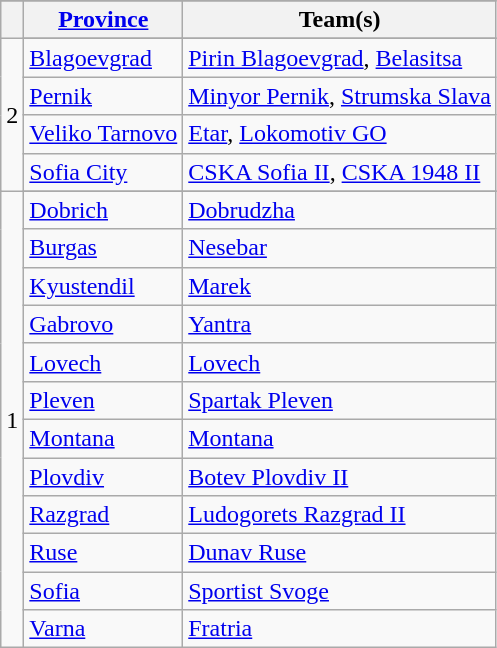<table class="wikitable" style>
<tr>
</tr>
<tr>
<th></th>
<th><a href='#'>Province</a></th>
<th>Team(s)</th>
</tr>
<tr>
<td rowspan=5>2</td>
</tr>
<tr>
<td><a href='#'>Blagoevgrad</a></td>
<td><a href='#'>Pirin Blagoevgrad</a>, <a href='#'>Belasitsa</a></td>
</tr>
<tr>
<td><a href='#'>Pernik</a></td>
<td><a href='#'>Minyor Pernik</a>, <a href='#'>Strumska Slava</a></td>
</tr>
<tr>
<td><a href='#'>Veliko Tarnovo</a></td>
<td><a href='#'>Etar</a>, <a href='#'>Lokomotiv GO</a></td>
</tr>
<tr>
<td><a href='#'>Sofia City</a></td>
<td><a href='#'>CSKA Sofia II</a>, <a href='#'>CSKA 1948 II</a></td>
</tr>
<tr>
<td align=center rowspan=13>1</td>
</tr>
<tr>
<td><a href='#'>Dobrich</a></td>
<td><a href='#'>Dobrudzha</a></td>
</tr>
<tr>
<td><a href='#'>Burgas</a></td>
<td><a href='#'>Nesebar</a></td>
</tr>
<tr>
<td><a href='#'>Kyustendil</a></td>
<td><a href='#'>Marek</a></td>
</tr>
<tr>
<td><a href='#'>Gabrovo</a></td>
<td><a href='#'>Yantra</a></td>
</tr>
<tr>
<td><a href='#'>Lovech</a></td>
<td><a href='#'>Lovech</a></td>
</tr>
<tr>
<td><a href='#'>Pleven</a></td>
<td><a href='#'>Spartak Pleven</a></td>
</tr>
<tr>
<td><a href='#'>Montana</a></td>
<td><a href='#'>Montana</a></td>
</tr>
<tr>
<td><a href='#'>Plovdiv</a></td>
<td><a href='#'>Botev Plovdiv II</a></td>
</tr>
<tr>
<td><a href='#'>Razgrad</a></td>
<td><a href='#'>Ludogorets Razgrad II</a></td>
</tr>
<tr>
<td><a href='#'>Ruse</a></td>
<td><a href='#'>Dunav Ruse</a></td>
</tr>
<tr>
<td><a href='#'>Sofia</a></td>
<td><a href='#'>Sportist Svoge</a></td>
</tr>
<tr>
<td><a href='#'>Varna</a></td>
<td><a href='#'>Fratria</a></td>
</tr>
</table>
